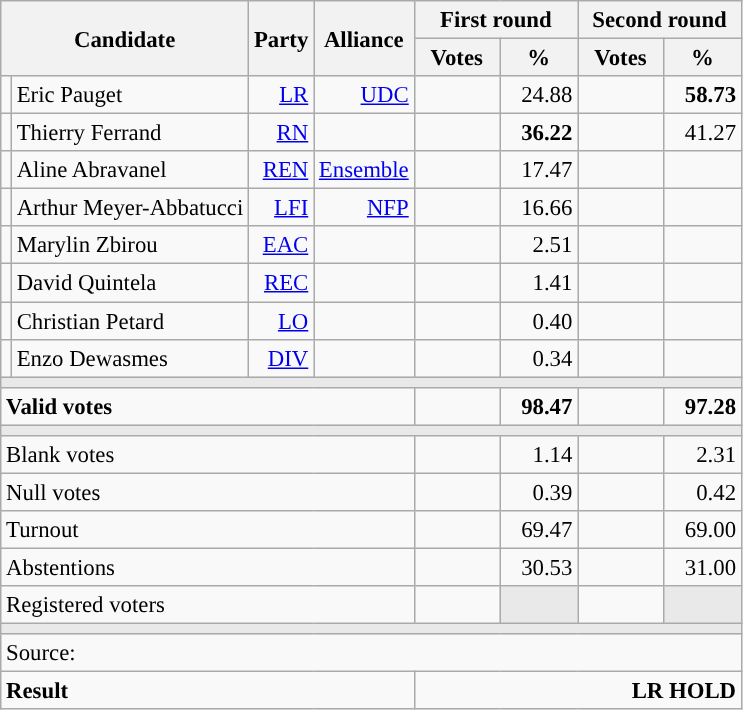<table class="wikitable" style="text-align:right;font-size:95%;">
<tr>
<th colspan="2" rowspan="2">Candidate</th>
<th colspan="1" rowspan="2">Party</th>
<th colspan="1" rowspan="2">Alliance</th>
<th colspan="2">First round</th>
<th colspan="2">Second round</th>
</tr>
<tr>
<th style="width:50px;">Votes</th>
<th style="width:45px;">%</th>
<th style="width:50px;">Votes</th>
<th style="width:45px;">%</th>
</tr>
<tr>
<td style="color:inherit;background:"></td>
<td style="text-align:left;">Eric Pauget</td>
<td><a href='#'>LR</a></td>
<td><a href='#'>UDC</a></td>
<td></td>
<td>24.88</td>
<td><strong></strong></td>
<td><strong>58.73</strong></td>
</tr>
<tr>
<td style="color:inherit;background:"></td>
<td style="text-align:left;">Thierry Ferrand</td>
<td><a href='#'>RN</a></td>
<td></td>
<td><strong></strong></td>
<td><strong>36.22</strong></td>
<td></td>
<td>41.27</td>
</tr>
<tr>
<td style="color:inherit;background:"></td>
<td style="text-align:left;">Aline Abravanel</td>
<td><a href='#'>REN</a></td>
<td><a href='#'>Ensemble</a></td>
<td></td>
<td>17.47</td>
<td></td>
<td></td>
</tr>
<tr>
<td style="color:inherit;background:"></td>
<td style="text-align:left;">Arthur Meyer-Abbatucci</td>
<td><a href='#'>LFI</a></td>
<td><a href='#'>NFP</a></td>
<td></td>
<td>16.66</td>
<td></td>
<td></td>
</tr>
<tr>
<td style="color:inherit;background:"></td>
<td style="text-align:left;">Marylin Zbirou</td>
<td><a href='#'>EAC</a></td>
<td></td>
<td></td>
<td>2.51</td>
<td></td>
<td></td>
</tr>
<tr>
<td style="color:inherit;background:"></td>
<td style="text-align:left;">David Quintela</td>
<td><a href='#'>REC</a></td>
<td></td>
<td></td>
<td>1.41</td>
<td></td>
<td></td>
</tr>
<tr>
<td style="color:inherit;background:"></td>
<td style="text-align:left;">Christian Petard</td>
<td><a href='#'>LO</a></td>
<td></td>
<td></td>
<td>0.40</td>
<td></td>
<td></td>
</tr>
<tr>
<td style="color:inherit;background:"></td>
<td style="text-align:left;">Enzo Dewasmes</td>
<td><a href='#'>DIV</a></td>
<td></td>
<td></td>
<td>0.34</td>
<td></td>
<td></td>
</tr>
<tr>
<td colspan="8" style="background:#E9E9E9;"></td>
</tr>
<tr style="font-weight:bold;">
<td colspan="4" style="text-align:left;">Valid votes</td>
<td></td>
<td>98.47</td>
<td></td>
<td>97.28</td>
</tr>
<tr>
<td colspan="8" style="background:#E9E9E9;"></td>
</tr>
<tr>
<td colspan="4" style="text-align:left;">Blank votes</td>
<td></td>
<td>1.14</td>
<td></td>
<td>2.31</td>
</tr>
<tr>
<td colspan="4" style="text-align:left;">Null votes</td>
<td></td>
<td>0.39</td>
<td></td>
<td>0.42</td>
</tr>
<tr>
<td colspan="4" style="text-align:left;">Turnout</td>
<td></td>
<td>69.47</td>
<td></td>
<td>69.00</td>
</tr>
<tr>
<td colspan="4" style="text-align:left;">Abstentions</td>
<td></td>
<td>30.53</td>
<td></td>
<td>31.00</td>
</tr>
<tr>
<td colspan="4" style="text-align:left;">Registered voters</td>
<td></td>
<td style="background:#E9E9E9;"></td>
<td></td>
<td style="background:#E9E9E9;"></td>
</tr>
<tr>
<td colspan="8" style="background:#E9E9E9;"></td>
</tr>
<tr>
<td colspan="8" style="text-align:left;">Source: </td>
</tr>
<tr style="font-weight:bold">
<td colspan="4" style="text-align:left;">Result</td>
<td colspan="4" style="background-color:">LR HOLD</td>
</tr>
</table>
